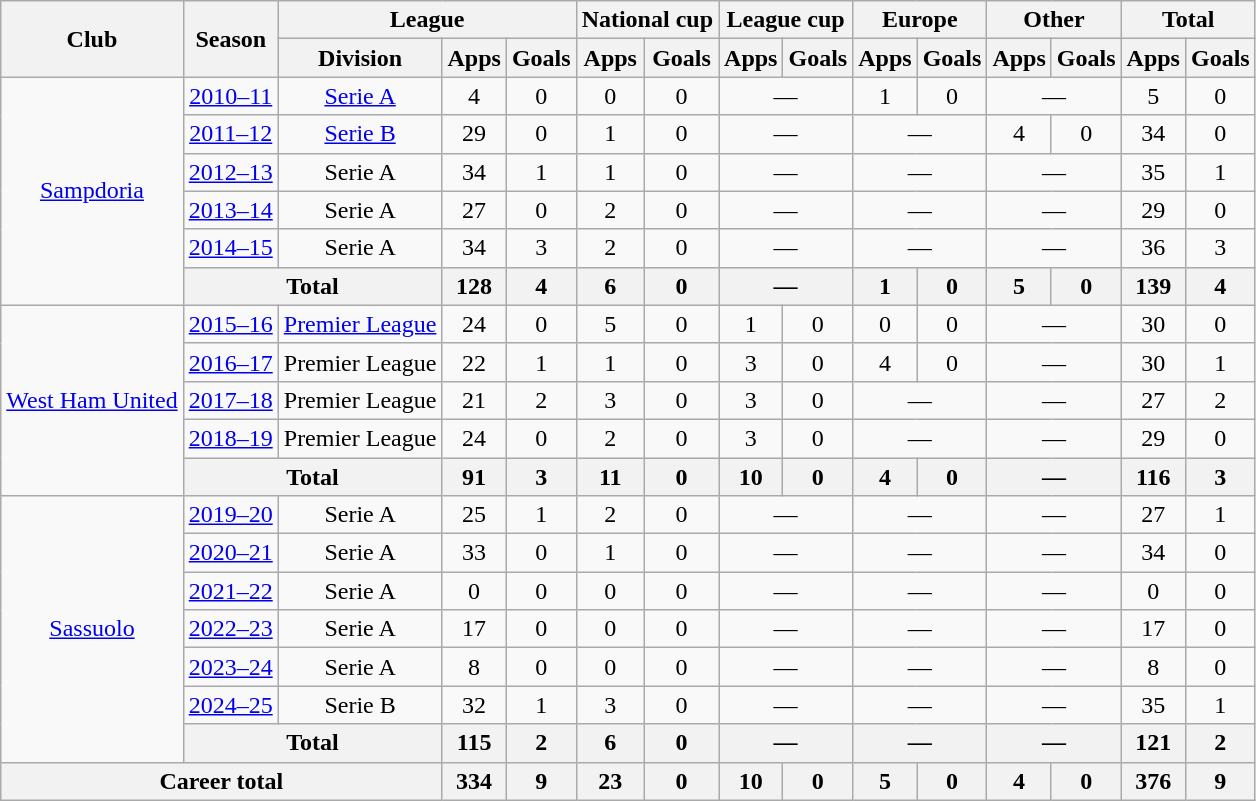<table class=wikitable style="text-align: center">
<tr>
<th rowspan="2">Club</th>
<th rowspan="2">Season</th>
<th colspan="3">League</th>
<th colspan="2">National cup</th>
<th colspan="2">League cup</th>
<th colspan="2">Europe</th>
<th colspan="2">Other</th>
<th colspan="2">Total</th>
</tr>
<tr>
<th>Division</th>
<th>Apps</th>
<th>Goals</th>
<th>Apps</th>
<th>Goals</th>
<th>Apps</th>
<th>Goals</th>
<th>Apps</th>
<th>Goals</th>
<th>Apps</th>
<th>Goals</th>
<th>Apps</th>
<th>Goals</th>
</tr>
<tr>
<td rowspan="6"><a href='#'>Sampdoria</a></td>
<td><a href='#'>2010–11</a></td>
<td><a href='#'>Serie A</a></td>
<td>4</td>
<td>0</td>
<td>0</td>
<td>0</td>
<td colspan="2">—</td>
<td>1</td>
<td>0</td>
<td colspan="2">—</td>
<td>5</td>
<td>0</td>
</tr>
<tr>
<td><a href='#'>2011–12</a></td>
<td><a href='#'>Serie B</a></td>
<td>29</td>
<td>0</td>
<td>1</td>
<td>0</td>
<td colspan="2">—</td>
<td colspan="2">—</td>
<td>4</td>
<td>0</td>
<td>34</td>
<td>0</td>
</tr>
<tr>
<td><a href='#'>2012–13</a></td>
<td>Serie A</td>
<td>34</td>
<td>1</td>
<td>1</td>
<td>0</td>
<td colspan="2">—</td>
<td colspan="2">—</td>
<td colspan="2">—</td>
<td>35</td>
<td>1</td>
</tr>
<tr>
<td><a href='#'>2013–14</a></td>
<td>Serie A</td>
<td>27</td>
<td>0</td>
<td>2</td>
<td>0</td>
<td colspan="2">—</td>
<td colspan="2">—</td>
<td colspan="2">—</td>
<td>29</td>
<td>0</td>
</tr>
<tr>
<td><a href='#'>2014–15</a></td>
<td>Serie A</td>
<td>34</td>
<td>3</td>
<td>2</td>
<td>0</td>
<td colspan="2">—</td>
<td colspan="2">—</td>
<td colspan="2">—</td>
<td>36</td>
<td>3</td>
</tr>
<tr>
<th colspan="2">Total</th>
<th>128</th>
<th>4</th>
<th>6</th>
<th>0</th>
<th colspan="2">—</th>
<th>1</th>
<th>0</th>
<th>5</th>
<th>0</th>
<th>139</th>
<th>4</th>
</tr>
<tr>
<td rowspan="5"><a href='#'>West Ham United</a></td>
<td><a href='#'>2015–16</a></td>
<td><a href='#'>Premier League</a></td>
<td>24</td>
<td>0</td>
<td>5</td>
<td>0</td>
<td>1</td>
<td>0</td>
<td>0</td>
<td>0</td>
<td colspan="2">—</td>
<td>30</td>
<td>0</td>
</tr>
<tr>
<td><a href='#'>2016–17</a></td>
<td>Premier League</td>
<td>22</td>
<td>1</td>
<td>1</td>
<td>0</td>
<td>3</td>
<td>0</td>
<td>4</td>
<td>0</td>
<td colspan="2">—</td>
<td>30</td>
<td>1</td>
</tr>
<tr>
<td><a href='#'>2017–18</a></td>
<td>Premier League</td>
<td>21</td>
<td>2</td>
<td>3</td>
<td>0</td>
<td>3</td>
<td>0</td>
<td colspan="2">—</td>
<td colspan="2">—</td>
<td>27</td>
<td>2</td>
</tr>
<tr>
<td><a href='#'>2018–19</a></td>
<td>Premier League</td>
<td>24</td>
<td>0</td>
<td>2</td>
<td>0</td>
<td>3</td>
<td>0</td>
<td colspan="2">—</td>
<td colspan="2">—</td>
<td>29</td>
<td>0</td>
</tr>
<tr>
<th colspan="2">Total</th>
<th>91</th>
<th>3</th>
<th>11</th>
<th>0</th>
<th>10</th>
<th>0</th>
<th>4</th>
<th>0</th>
<th colspan="2">—</th>
<th>116</th>
<th>3</th>
</tr>
<tr>
<td rowspan="7"><a href='#'>Sassuolo</a></td>
<td><a href='#'>2019–20</a></td>
<td>Serie A</td>
<td>25</td>
<td>1</td>
<td>2</td>
<td>0</td>
<td colspan="2">—</td>
<td colspan="2">—</td>
<td colspan="2">—</td>
<td>27</td>
<td>1</td>
</tr>
<tr>
<td><a href='#'>2020–21</a></td>
<td>Serie A</td>
<td>33</td>
<td>0</td>
<td>1</td>
<td>0</td>
<td colspan="2">—</td>
<td colspan="2">—</td>
<td colspan="2">—</td>
<td>34</td>
<td>0</td>
</tr>
<tr>
<td><a href='#'>2021–22</a></td>
<td>Serie A</td>
<td>0</td>
<td>0</td>
<td>0</td>
<td>0</td>
<td colspan="2">—</td>
<td colspan="2">—</td>
<td colspan="2">—</td>
<td>0</td>
<td>0</td>
</tr>
<tr>
<td><a href='#'>2022–23</a></td>
<td>Serie A</td>
<td>17</td>
<td>0</td>
<td>0</td>
<td>0</td>
<td colspan="2">—</td>
<td colspan="2">—</td>
<td colspan="2">—</td>
<td>17</td>
<td>0</td>
</tr>
<tr>
<td><a href='#'>2023–24</a></td>
<td>Serie A</td>
<td>8</td>
<td>0</td>
<td>0</td>
<td>0</td>
<td colspan="2">—</td>
<td colspan="2">—</td>
<td colspan="2">—</td>
<td>8</td>
<td>0</td>
</tr>
<tr>
<td><a href='#'>2024–25</a></td>
<td>Serie B</td>
<td>32</td>
<td>1</td>
<td>3</td>
<td>0</td>
<td colspan="2">—</td>
<td colspan="2">—</td>
<td colspan="2">—</td>
<td>35</td>
<td>1</td>
</tr>
<tr>
<th colspan="2">Total</th>
<th>115</th>
<th>2</th>
<th>6</th>
<th>0</th>
<th colspan="2">—</th>
<th colspan="2">—</th>
<th colspan="2">—</th>
<th>121</th>
<th>2</th>
</tr>
<tr>
<th colspan="3">Career total</th>
<th>334</th>
<th>9</th>
<th>23</th>
<th>0</th>
<th>10</th>
<th>0</th>
<th>5</th>
<th>0</th>
<th>4</th>
<th>0</th>
<th>376</th>
<th>9</th>
</tr>
</table>
